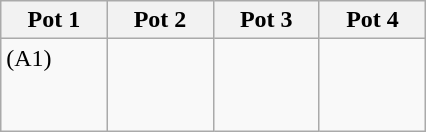<table class="wikitable">
<tr>
<th width=15%>Pot 1</th>
<th width=15%>Pot 2</th>
<th width=15%>Pot 3</th>
<th width=15%>Pot 4</th>
</tr>
<tr>
<td> (A1)<br><br><br></td>
<td><br><br><br></td>
<td><br><br><br></td>
<td><br><br><br></td>
</tr>
</table>
